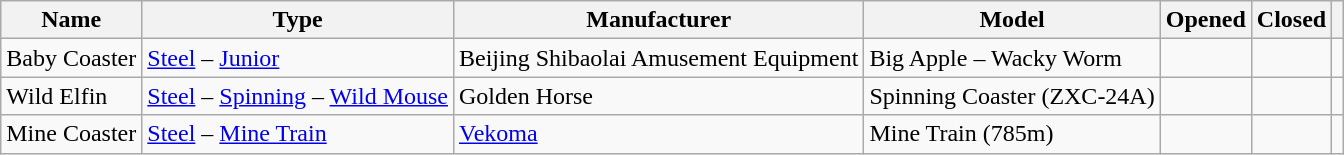<table class="wikitable sortable">
<tr>
<th>Name</th>
<th>Type</th>
<th>Manufacturer</th>
<th>Model</th>
<th>Opened</th>
<th>Closed</th>
<th class="unsortable"></th>
</tr>
<tr>
<td>Baby Coaster</td>
<td><a href='#'>Steel</a> – <a href='#'>Junior</a></td>
<td>Beijing Shibaolai Amusement Equipment</td>
<td>Big Apple – Wacky Worm</td>
<td></td>
<td></td>
<td></td>
</tr>
<tr>
<td>Wild Elfin</td>
<td><a href='#'>Steel</a> – <a href='#'>Spinning</a> – <a href='#'>Wild Mouse</a></td>
<td>Golden Horse</td>
<td>Spinning Coaster (ZXC-24A)</td>
<td></td>
<td></td>
<td></td>
</tr>
<tr>
<td>Mine Coaster</td>
<td><a href='#'>Steel</a> – <a href='#'>Mine Train</a></td>
<td><a href='#'>Vekoma</a></td>
<td>Mine Train (785m)</td>
<td></td>
<td></td>
<td></td>
</tr>
</table>
